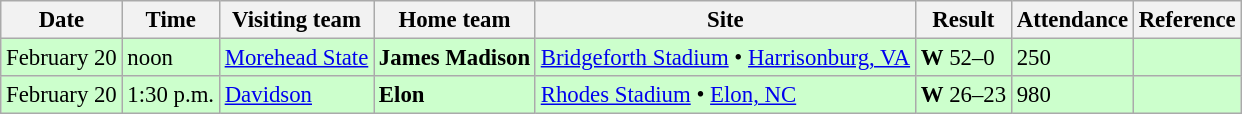<table class="wikitable" style="font-size:95%;">
<tr>
<th>Date</th>
<th>Time</th>
<th>Visiting team</th>
<th>Home team</th>
<th>Site</th>
<th>Result</th>
<th>Attendance</th>
<th class="unsortable">Reference</th>
</tr>
<tr bgcolor=#ccffcc>
<td>February 20</td>
<td>noon</td>
<td><a href='#'>Morehead State</a></td>
<td><strong>James Madison</strong></td>
<td><a href='#'>Bridgeforth Stadium</a> • <a href='#'>Harrisonburg, VA</a></td>
<td><strong>W</strong> 52–0</td>
<td>250</td>
<td></td>
</tr>
<tr bgcolor=#ccffcc>
<td>February 20</td>
<td>1:30 p.m.</td>
<td><a href='#'>Davidson</a></td>
<td><strong>Elon</strong></td>
<td><a href='#'>Rhodes Stadium</a> • <a href='#'>Elon, NC</a></td>
<td><strong>W</strong> 26–23</td>
<td>980</td>
<td></td>
</tr>
</table>
